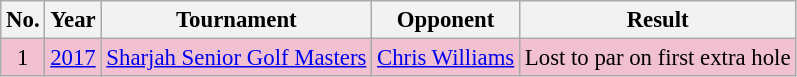<table class="wikitable" style="font-size:95%;">
<tr>
<th>No.</th>
<th>Year</th>
<th>Tournament</th>
<th>Opponent</th>
<th>Result</th>
</tr>
<tr style="background:#F2C1D1;">
<td align=center>1</td>
<td><a href='#'>2017</a></td>
<td><a href='#'>Sharjah Senior Golf Masters</a></td>
<td> <a href='#'>Chris Williams</a></td>
<td>Lost to par on first extra hole</td>
</tr>
</table>
